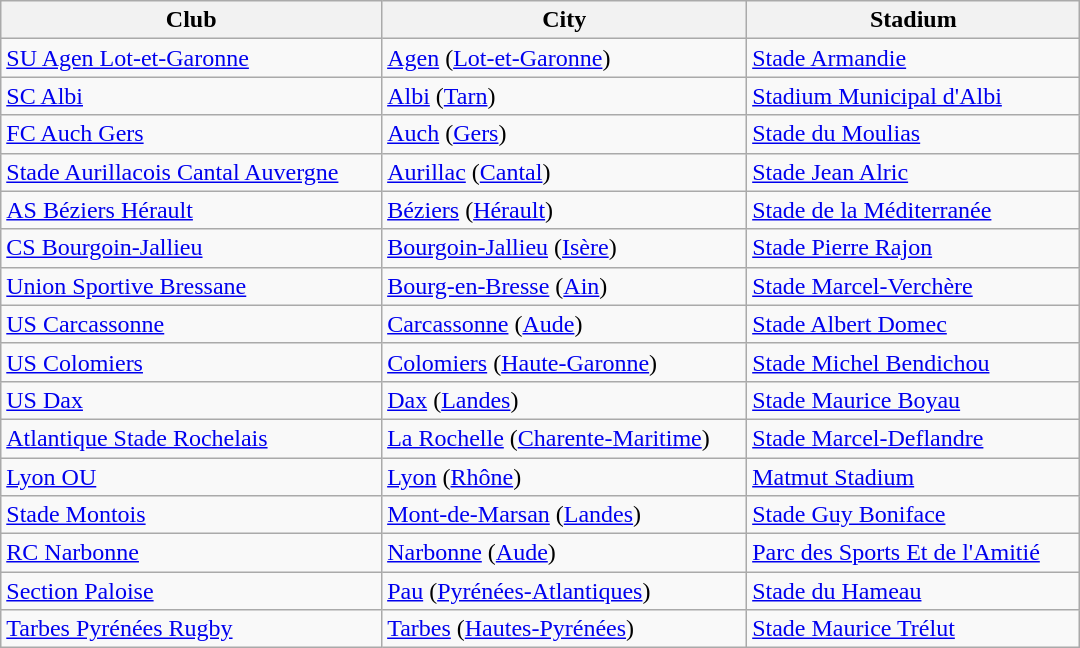<table class="wikitable" width="57%">
<tr>
<th width="24%">Club</th>
<th width="23%">City</th>
<th width="21%">Stadium</th>
</tr>
<tr>
<td><a href='#'>SU Agen Lot-et-Garonne</a></td>
<td><a href='#'>Agen</a> (<a href='#'>Lot-et-Garonne</a>)</td>
<td><a href='#'>Stade Armandie</a></td>
</tr>
<tr>
<td><a href='#'>SC Albi</a></td>
<td><a href='#'>Albi</a> (<a href='#'>Tarn</a>)</td>
<td><a href='#'>Stadium Municipal d'Albi</a></td>
</tr>
<tr>
<td><a href='#'>FC Auch Gers</a></td>
<td><a href='#'>Auch</a> (<a href='#'>Gers</a>)</td>
<td><a href='#'>Stade du Moulias</a></td>
</tr>
<tr>
<td><a href='#'>Stade Aurillacois Cantal Auvergne</a></td>
<td><a href='#'>Aurillac</a> (<a href='#'>Cantal</a>)</td>
<td><a href='#'>Stade Jean Alric</a></td>
</tr>
<tr>
<td><a href='#'>AS Béziers Hérault</a></td>
<td><a href='#'>Béziers</a> (<a href='#'>Hérault</a>)</td>
<td><a href='#'>Stade de la Méditerranée</a></td>
</tr>
<tr>
<td><a href='#'>CS Bourgoin-Jallieu</a></td>
<td><a href='#'>Bourgoin-Jallieu</a> (<a href='#'>Isère</a>)</td>
<td><a href='#'>Stade Pierre Rajon</a></td>
</tr>
<tr>
<td><a href='#'>Union Sportive Bressane</a></td>
<td><a href='#'>Bourg-en-Bresse</a> (<a href='#'>Ain</a>)</td>
<td><a href='#'>Stade Marcel-Verchère</a></td>
</tr>
<tr>
<td><a href='#'>US Carcassonne</a></td>
<td><a href='#'>Carcassonne</a> (<a href='#'>Aude</a>)</td>
<td><a href='#'>Stade Albert Domec</a></td>
</tr>
<tr>
<td><a href='#'>US Colomiers</a></td>
<td><a href='#'>Colomiers</a> (<a href='#'>Haute-Garonne</a>)</td>
<td><a href='#'>Stade Michel Bendichou</a></td>
</tr>
<tr>
<td><a href='#'>US Dax</a></td>
<td><a href='#'>Dax</a> (<a href='#'>Landes</a>)</td>
<td><a href='#'>Stade Maurice Boyau</a></td>
</tr>
<tr>
<td><a href='#'>Atlantique Stade Rochelais</a></td>
<td><a href='#'>La Rochelle</a> (<a href='#'>Charente-Maritime</a>)</td>
<td><a href='#'>Stade Marcel-Deflandre</a></td>
</tr>
<tr>
<td><a href='#'>Lyon OU</a></td>
<td><a href='#'>Lyon</a> (<a href='#'>Rhône</a>)</td>
<td><a href='#'>Matmut Stadium</a></td>
</tr>
<tr>
<td><a href='#'>Stade Montois</a></td>
<td><a href='#'>Mont-de-Marsan</a> (<a href='#'>Landes</a>)</td>
<td><a href='#'>Stade Guy Boniface</a></td>
</tr>
<tr>
<td><a href='#'>RC Narbonne</a></td>
<td><a href='#'>Narbonne</a> (<a href='#'>Aude</a>)</td>
<td><a href='#'>Parc des Sports Et de l'Amitié</a></td>
</tr>
<tr>
<td><a href='#'>Section Paloise</a></td>
<td><a href='#'>Pau</a> (<a href='#'>Pyrénées-Atlantiques</a>)</td>
<td><a href='#'>Stade du Hameau</a></td>
</tr>
<tr>
<td><a href='#'>Tarbes Pyrénées Rugby</a></td>
<td><a href='#'>Tarbes</a> (<a href='#'>Hautes-Pyrénées</a>)</td>
<td><a href='#'>Stade Maurice Trélut</a></td>
</tr>
</table>
